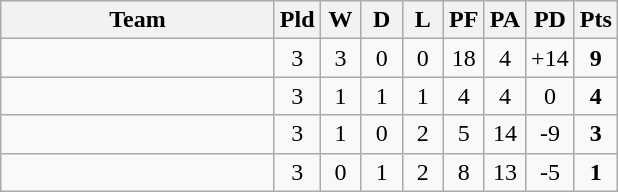<table class="wikitable" style="text-align:center;">
<tr>
<th width=175>Team</th>
<th width=20 abbr="Played">Pld</th>
<th width=20 abbr="Won">W</th>
<th width=20 abbr="Drawn">D</th>
<th width=20 abbr="Lost">L</th>
<th width=20 abbr="Points for">PF</th>
<th width=20 abbr="Points against">PA</th>
<th width=25 abbr="Points difference">PD</th>
<th width=20 abbr="Points">Pts</th>
</tr>
<tr>
<td align=left></td>
<td>3</td>
<td>3</td>
<td>0</td>
<td>0</td>
<td>18</td>
<td>4</td>
<td>+14</td>
<td><strong>9</strong></td>
</tr>
<tr>
<td align=left></td>
<td>3</td>
<td>1</td>
<td>1</td>
<td>1</td>
<td>4</td>
<td>4</td>
<td>0</td>
<td><strong>4</strong></td>
</tr>
<tr>
<td align=left></td>
<td>3</td>
<td>1</td>
<td>0</td>
<td>2</td>
<td>5</td>
<td>14</td>
<td>-9</td>
<td><strong>3</strong></td>
</tr>
<tr>
<td align=left></td>
<td>3</td>
<td>0</td>
<td>1</td>
<td>2</td>
<td>8</td>
<td>13</td>
<td>-5</td>
<td><strong>1</strong></td>
</tr>
</table>
